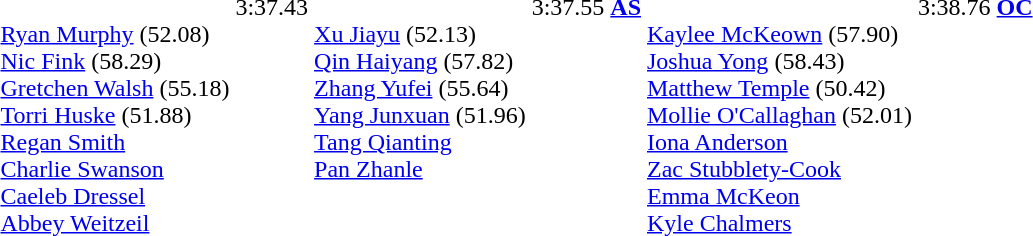<table>
<tr valign="top">
<td><br></td>
<td><br><a href='#'>Ryan Murphy</a> (52.08)<br><a href='#'>Nic Fink</a> (58.29)<br><a href='#'>Gretchen Walsh</a> (55.18)<br><a href='#'>Torri Huske</a> (51.88)<br><a href='#'>Regan Smith</a><br><a href='#'>Charlie Swanson</a><br><a href='#'>Caeleb Dressel</a><br><a href='#'>Abbey Weitzeil</a></td>
<td>3:37.43 </td>
<td><br><a href='#'>Xu Jiayu</a> (52.13)<br><a href='#'>Qin Haiyang</a> (57.82)<br><a href='#'>Zhang Yufei</a> (55.64)<br><a href='#'>Yang Junxuan</a> (51.96)<br><a href='#'>Tang Qianting</a><br><a href='#'>Pan Zhanle</a></td>
<td>3:37.55 <strong><a href='#'>AS</a></strong></td>
<td><br><a href='#'>Kaylee McKeown</a> (57.90)<br><a href='#'>Joshua Yong</a> (58.43)<br><a href='#'>Matthew Temple</a> (50.42)<br><a href='#'>Mollie O'Callaghan</a> (52.01)<br><a href='#'>Iona Anderson</a><br><a href='#'>Zac Stubblety-Cook</a><br><a href='#'>Emma McKeon</a><br><a href='#'>Kyle Chalmers</a></td>
<td>3:38.76 <strong><a href='#'>OC</a></strong></td>
</tr>
</table>
